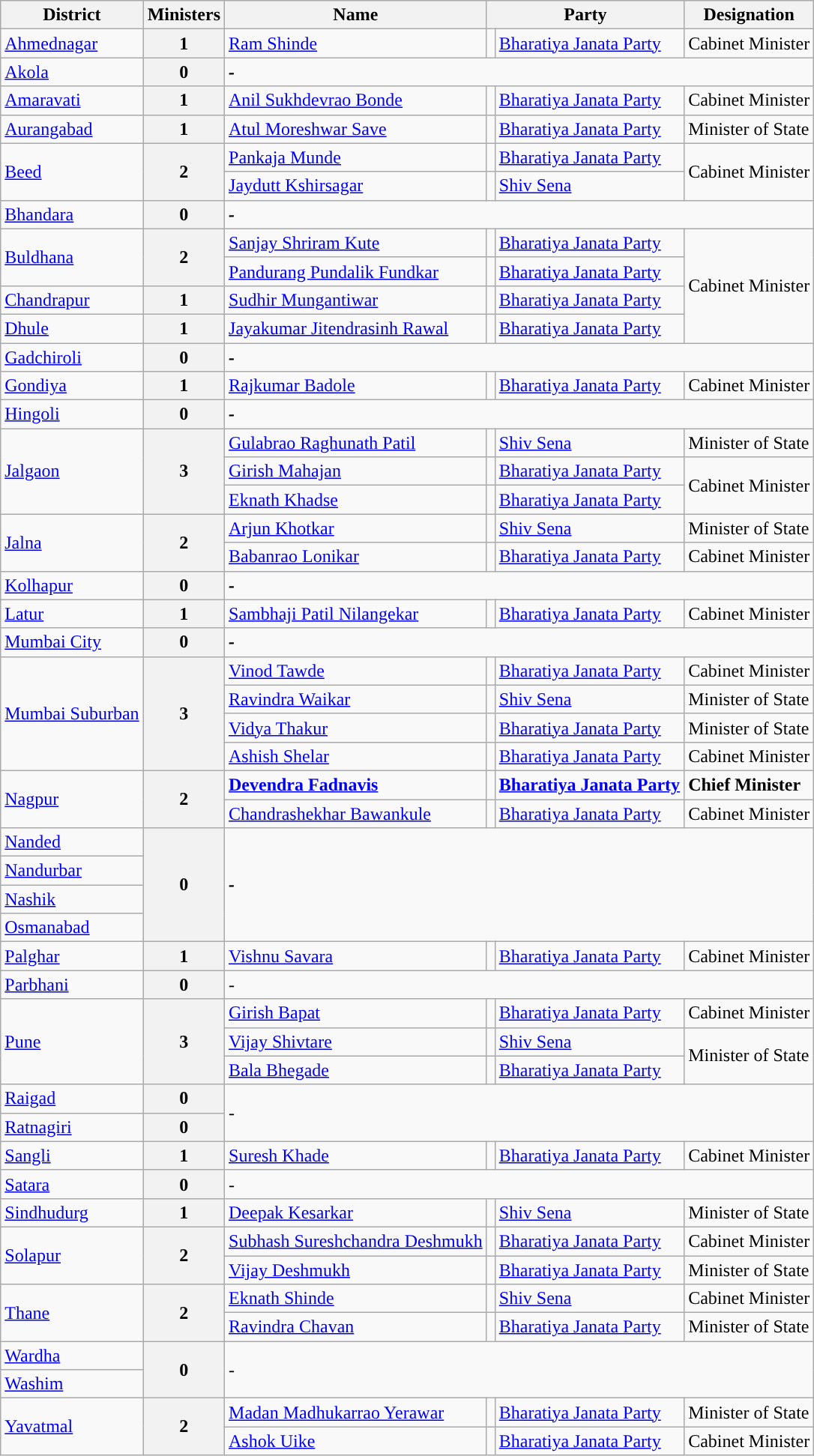<table class="wikitable">
<tr>
<th>District</th>
<th>Ministers</th>
<th>Name</th>
<th colspan="2">Party</th>
<th>Designation</th>
</tr>
<tr>
<td><a href='#'>Ahmednagar</a></td>
<th>1</th>
<td><a href='#'>Ram Shinde</a></td>
<td style="background-color:"></td>
<td><a href='#'>Bharatiya Janata Party</a></td>
<td>Cabinet Minister</td>
</tr>
<tr>
<td><a href='#'>Akola</a></td>
<th>0</th>
<td colspan="4"><strong><em>-</em></strong></td>
</tr>
<tr>
<td><a href='#'>Amaravati</a></td>
<th>1</th>
<td><a href='#'>Anil Sukhdevrao Bonde</a></td>
<td style="background-color:"></td>
<td><a href='#'>Bharatiya Janata Party</a></td>
<td>Cabinet Minister</td>
</tr>
<tr>
<td><a href='#'>Aurangabad</a></td>
<th>1</th>
<td><a href='#'>Atul Moreshwar Save</a></td>
<td style="background-color:"></td>
<td><a href='#'>Bharatiya Janata Party</a></td>
<td>Minister of State</td>
</tr>
<tr>
<td rowspan="2"><a href='#'>Beed</a></td>
<th rowspan="2">2</th>
<td><a href='#'>Pankaja Munde</a></td>
<td style="background-color:"></td>
<td><a href='#'>Bharatiya Janata Party</a></td>
<td rowspan="2">Cabinet Minister</td>
</tr>
<tr>
<td><a href='#'>Jaydutt Kshirsagar</a></td>
<td style="background-color: "></td>
<td><a href='#'>Shiv Sena</a></td>
</tr>
<tr>
<td><a href='#'>Bhandara</a></td>
<th>0</th>
<td colspan="4"><strong><em>-</em></strong></td>
</tr>
<tr>
<td rowspan="2"><a href='#'>Buldhana</a></td>
<th rowspan="2">2</th>
<td><a href='#'>Sanjay Shriram Kute</a></td>
<td style="background-color:"></td>
<td><a href='#'>Bharatiya Janata Party</a></td>
<td rowspan="4">Cabinet Minister</td>
</tr>
<tr>
<td><a href='#'>Pandurang Pundalik Fundkar</a></td>
<td style="background-color:"></td>
<td><a href='#'>Bharatiya Janata Party</a></td>
</tr>
<tr>
<td><a href='#'>Chandrapur</a></td>
<th>1</th>
<td><a href='#'>Sudhir Mungantiwar</a></td>
<td style="background-color:"></td>
<td><a href='#'>Bharatiya Janata Party</a></td>
</tr>
<tr>
<td><a href='#'>Dhule</a></td>
<th>1</th>
<td><a href='#'>Jayakumar Jitendrasinh Rawal</a></td>
<td style="background-color:"></td>
<td><a href='#'>Bharatiya Janata Party</a></td>
</tr>
<tr>
<td><a href='#'>Gadchiroli</a></td>
<th>0</th>
<td colspan="4"><strong><em>-</em></strong></td>
</tr>
<tr>
<td><a href='#'>Gondiya</a></td>
<th>1</th>
<td><a href='#'>Rajkumar Badole</a></td>
<td style="background-color:"></td>
<td><a href='#'>Bharatiya Janata Party</a></td>
<td>Cabinet Minister</td>
</tr>
<tr>
<td><a href='#'>Hingoli</a></td>
<th>0</th>
<td colspan="4"><strong><em>-</em></strong></td>
</tr>
<tr>
<td rowspan="3"><a href='#'>Jalgaon</a></td>
<th rowspan="3">3</th>
<td><a href='#'>Gulabrao Raghunath Patil</a></td>
<td style="background-color: "></td>
<td><a href='#'>Shiv Sena</a></td>
<td>Minister of State</td>
</tr>
<tr>
<td><a href='#'>Girish Mahajan</a></td>
<td style="background-color:"></td>
<td><a href='#'>Bharatiya Janata Party</a></td>
<td rowspan="2">Cabinet Minister</td>
</tr>
<tr>
<td><a href='#'>Eknath Khadse</a></td>
<td style="background-color:"></td>
<td><a href='#'>Bharatiya Janata Party</a></td>
</tr>
<tr>
<td rowspan="2"><a href='#'>Jalna</a></td>
<th rowspan="2">2</th>
<td><a href='#'>Arjun Khotkar</a></td>
<td style="background-color: "></td>
<td><a href='#'>Shiv Sena</a></td>
<td>Minister of State</td>
</tr>
<tr>
<td><a href='#'>Babanrao Lonikar</a></td>
<td style="background-color:"></td>
<td><a href='#'>Bharatiya Janata Party</a></td>
<td>Cabinet Minister</td>
</tr>
<tr>
<td><a href='#'>Kolhapur</a></td>
<th>0</th>
<td colspan="4"><strong><em>-</em></strong></td>
</tr>
<tr>
<td><a href='#'>Latur</a></td>
<th>1</th>
<td><a href='#'>Sambhaji Patil Nilangekar</a></td>
<td style="background-color:"></td>
<td><a href='#'>Bharatiya Janata Party</a></td>
<td>Cabinet Minister</td>
</tr>
<tr>
<td><a href='#'>Mumbai City</a></td>
<th>0</th>
<td colspan="4"><strong><em>-</em></strong></td>
</tr>
<tr>
<td rowspan="4"><a href='#'>Mumbai Suburban</a></td>
<th rowspan="4">3</th>
<td><a href='#'>Vinod Tawde</a></td>
<td style="background-color:"></td>
<td><a href='#'>Bharatiya Janata Party</a></td>
<td>Cabinet Minister</td>
</tr>
<tr>
<td><a href='#'>Ravindra Waikar</a></td>
<td style="background-color: "></td>
<td><a href='#'>Shiv Sena</a></td>
<td>Minister of State</td>
</tr>
<tr>
<td><a href='#'>Vidya Thakur</a></td>
<td style="background-color:"></td>
<td><a href='#'>Bharatiya Janata Party</a></td>
<td>Minister of State</td>
</tr>
<tr>
<td><a href='#'>Ashish Shelar</a></td>
<td style="background-color:"></td>
<td><a href='#'>Bharatiya Janata Party</a></td>
<td>Cabinet Minister</td>
</tr>
<tr>
<td rowspan="2"><a href='#'>Nagpur</a></td>
<th rowspan="2">2</th>
<td><strong><a href='#'>Devendra Fadnavis</a></strong></td>
<td style="background-color:"></td>
<td><strong><a href='#'>Bharatiya Janata Party</a></strong></td>
<td><strong>Chief Minister</strong></td>
</tr>
<tr>
<td><a href='#'>Chandrashekhar Bawankule</a></td>
<td style="background-color:"></td>
<td><a href='#'>Bharatiya Janata Party</a></td>
<td>Cabinet Minister</td>
</tr>
<tr>
<td><a href='#'>Nanded</a></td>
<th rowspan="4">0</th>
<td colspan="4" rowspan="4"><strong><em>-</em></strong></td>
</tr>
<tr>
<td><a href='#'>Nandurbar</a></td>
</tr>
<tr>
<td><a href='#'>Nashik</a></td>
</tr>
<tr>
<td><a href='#'>Osmanabad</a></td>
</tr>
<tr>
<td><a href='#'>Palghar</a></td>
<th>1</th>
<td><a href='#'>Vishnu Savara</a></td>
<td style="background-color:"></td>
<td><a href='#'>Bharatiya Janata Party</a></td>
<td>Cabinet Minister</td>
</tr>
<tr>
<td><a href='#'>Parbhani</a></td>
<th>0</th>
<td colspan="4">-</td>
</tr>
<tr>
<td rowspan="3"><a href='#'>Pune</a></td>
<th rowspan="3">3</th>
<td><a href='#'>Girish Bapat</a></td>
<td style="background-color:"></td>
<td><a href='#'>Bharatiya Janata Party</a></td>
<td>Cabinet Minister</td>
</tr>
<tr>
<td><a href='#'>Vijay Shivtare</a></td>
<td style="background-color: "></td>
<td><a href='#'>Shiv Sena</a></td>
<td rowspan="2">Minister of State</td>
</tr>
<tr>
<td><a href='#'>Bala Bhegade</a></td>
<td style="background-color:"></td>
<td><a href='#'>Bharatiya Janata Party</a></td>
</tr>
<tr>
<td><a href='#'>Raigad</a></td>
<th>0</th>
<td colspan="4" rowspan="2">-</td>
</tr>
<tr>
<td><a href='#'>Ratnagiri</a></td>
<th>0</th>
</tr>
<tr>
<td><a href='#'>Sangli</a></td>
<th>1</th>
<td><a href='#'>Suresh Khade</a></td>
<td style="background-color:"></td>
<td><a href='#'>Bharatiya Janata Party</a></td>
<td>Cabinet Minister</td>
</tr>
<tr>
<td><a href='#'>Satara</a></td>
<th>0</th>
<td colspan="4">-</td>
</tr>
<tr>
<td><a href='#'>Sindhudurg</a></td>
<th>1</th>
<td><a href='#'>Deepak Kesarkar</a></td>
<td style="background-color: "></td>
<td><a href='#'>Shiv Sena</a></td>
<td>Minister of State</td>
</tr>
<tr>
<td rowspan="2"><a href='#'>Solapur</a></td>
<th rowspan="2">2</th>
<td><a href='#'>Subhash Sureshchandra Deshmukh</a></td>
<td style="background-color:"></td>
<td><a href='#'>Bharatiya Janata Party</a></td>
<td>Cabinet Minister</td>
</tr>
<tr>
<td><a href='#'>Vijay Deshmukh</a></td>
<td style="background-color:"></td>
<td><a href='#'>Bharatiya Janata Party</a></td>
<td>Minister of State</td>
</tr>
<tr>
<td rowspan="2"><a href='#'>Thane</a></td>
<th rowspan="2">2</th>
<td><a href='#'>Eknath Shinde</a></td>
<td style="background-color: "></td>
<td><a href='#'>Shiv Sena</a></td>
<td>Cabinet Minister</td>
</tr>
<tr>
<td><a href='#'>Ravindra Chavan</a></td>
<td style="background-color:"></td>
<td><a href='#'>Bharatiya Janata Party</a></td>
<td>Minister of State</td>
</tr>
<tr>
<td><a href='#'>Wardha</a></td>
<th rowspan="2">0</th>
<td colspan="4" rowspan="2">-</td>
</tr>
<tr>
<td><a href='#'>Washim</a></td>
</tr>
<tr>
<td rowspan="2"><a href='#'>Yavatmal</a></td>
<th rowspan="2">2</th>
<td><a href='#'>Madan Madhukarrao Yerawar</a></td>
<td style="background-color:"></td>
<td><a href='#'>Bharatiya Janata Party</a></td>
<td>Minister of State</td>
</tr>
<tr>
<td><a href='#'>Ashok Uike</a></td>
<td style="background-color:"></td>
<td><a href='#'>Bharatiya Janata Party</a></td>
<td>Cabinet Minister</td>
</tr>
</table>
